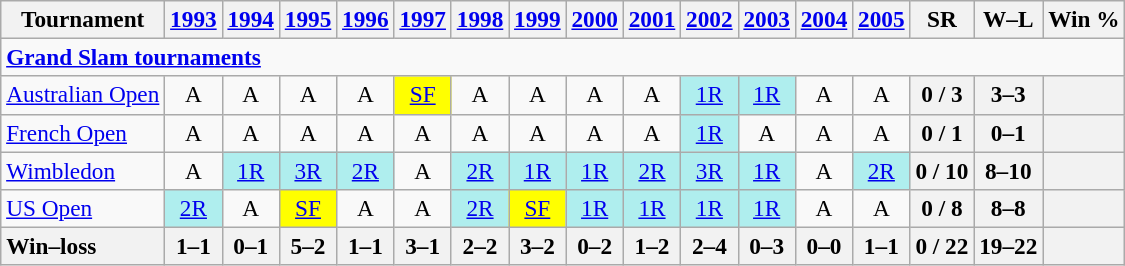<table class=wikitable style=text-align:center;font-size:97%>
<tr>
<th>Tournament</th>
<th><a href='#'>1993</a></th>
<th><a href='#'>1994</a></th>
<th><a href='#'>1995</a></th>
<th><a href='#'>1996</a></th>
<th><a href='#'>1997</a></th>
<th><a href='#'>1998</a></th>
<th><a href='#'>1999</a></th>
<th><a href='#'>2000</a></th>
<th><a href='#'>2001</a></th>
<th><a href='#'>2002</a></th>
<th><a href='#'>2003</a></th>
<th><a href='#'>2004</a></th>
<th><a href='#'>2005</a></th>
<th>SR</th>
<th>W–L</th>
<th>Win %</th>
</tr>
<tr>
<td colspan=23 align=left><strong><a href='#'>Grand Slam tournaments</a></strong></td>
</tr>
<tr>
<td align=left><a href='#'>Australian Open</a></td>
<td>A</td>
<td>A</td>
<td>A</td>
<td>A</td>
<td bgcolor=yellow><a href='#'>SF</a></td>
<td>A</td>
<td>A</td>
<td>A</td>
<td>A</td>
<td bgcolor=afeeee><a href='#'>1R</a></td>
<td bgcolor=afeeee><a href='#'>1R</a></td>
<td>A</td>
<td>A</td>
<th>0 / 3</th>
<th>3–3</th>
<th></th>
</tr>
<tr>
<td align=left><a href='#'>French Open</a></td>
<td>A</td>
<td>A</td>
<td>A</td>
<td>A</td>
<td>A</td>
<td>A</td>
<td>A</td>
<td>A</td>
<td>A</td>
<td bgcolor=afeeee><a href='#'>1R</a></td>
<td>A</td>
<td>A</td>
<td>A</td>
<th>0 / 1</th>
<th>0–1</th>
<th></th>
</tr>
<tr>
<td align=left><a href='#'>Wimbledon</a></td>
<td>A</td>
<td bgcolor=afeeee><a href='#'>1R</a></td>
<td bgcolor=afeeee><a href='#'>3R</a></td>
<td bgcolor=afeeee><a href='#'>2R</a></td>
<td>A</td>
<td bgcolor=afeeee><a href='#'>2R</a></td>
<td bgcolor=afeeee><a href='#'>1R</a></td>
<td bgcolor=afeeee><a href='#'>1R</a></td>
<td bgcolor=afeeee><a href='#'>2R</a></td>
<td bgcolor=afeeee><a href='#'>3R</a></td>
<td bgcolor=afeeee><a href='#'>1R</a></td>
<td>A</td>
<td bgcolor=afeeee><a href='#'>2R</a></td>
<th>0 / 10</th>
<th>8–10</th>
<th></th>
</tr>
<tr>
<td align=left><a href='#'>US Open</a></td>
<td bgcolor=afeeee><a href='#'>2R</a></td>
<td>A</td>
<td bgcolor=yellow><a href='#'>SF</a></td>
<td>A</td>
<td>A</td>
<td bgcolor=afeeee><a href='#'>2R</a></td>
<td bgcolor=yellow><a href='#'>SF</a></td>
<td bgcolor=afeeee><a href='#'>1R</a></td>
<td bgcolor=afeeee><a href='#'>1R</a></td>
<td bgcolor=afeeee><a href='#'>1R</a></td>
<td bgcolor=afeeee><a href='#'>1R</a></td>
<td>A</td>
<td>A</td>
<th>0 / 8</th>
<th>8–8</th>
<th></th>
</tr>
<tr>
<th style=text-align:left>Win–loss</th>
<th>1–1</th>
<th>0–1</th>
<th>5–2</th>
<th>1–1</th>
<th>3–1</th>
<th>2–2</th>
<th>3–2</th>
<th>0–2</th>
<th>1–2</th>
<th>2–4</th>
<th>0–3</th>
<th>0–0</th>
<th>1–1</th>
<th>0 / 22</th>
<th>19–22</th>
<th></th>
</tr>
</table>
